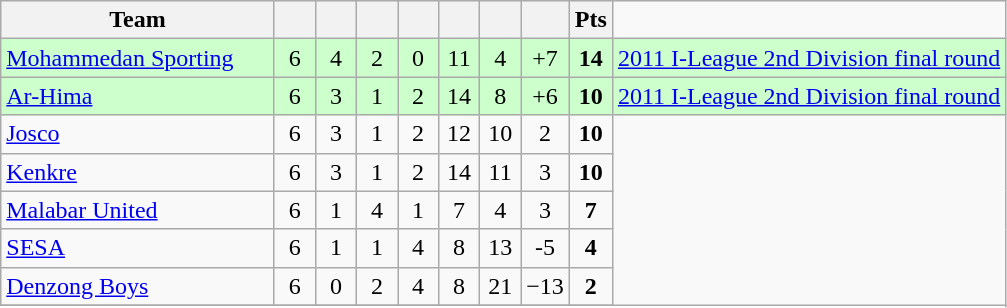<table class="wikitable" style="text-align:center">
<tr>
<th width="175">Team</th>
<th width="20"></th>
<th width="20"></th>
<th width="20"></th>
<th width="20"></th>
<th width="20"></th>
<th width="20"></th>
<th width="20"></th>
<th width="20">Pts</th>
</tr>
<tr bgcolor="#ccffcc">
<td align=left><a href='#'>Mohammedan Sporting</a></td>
<td>6</td>
<td>4</td>
<td>2</td>
<td>0</td>
<td>11</td>
<td>4</td>
<td>+7</td>
<td><strong>14</strong></td>
<td><a href='#'>2011 I-League 2nd Division final round</a></td>
</tr>
<tr bgcolor="#ccffcc">
<td align=left><a href='#'>Ar-Hima</a></td>
<td>6</td>
<td>3</td>
<td>1</td>
<td>2</td>
<td>14</td>
<td>8</td>
<td>+6</td>
<td><strong>10</strong></td>
<td><a href='#'>2011 I-League 2nd Division final round</a></td>
</tr>
<tr>
<td align=left><a href='#'>Josco</a></td>
<td>6</td>
<td>3</td>
<td>1</td>
<td>2</td>
<td>12</td>
<td>10</td>
<td>2</td>
<td><strong>10</strong></td>
</tr>
<tr>
<td align=left><a href='#'>Kenkre</a></td>
<td>6</td>
<td>3</td>
<td>1</td>
<td>2</td>
<td>14</td>
<td>11</td>
<td>3</td>
<td><strong>10</strong></td>
</tr>
<tr>
<td align=left><a href='#'>Malabar United</a></td>
<td>6</td>
<td>1</td>
<td>4</td>
<td>1</td>
<td>7</td>
<td>4</td>
<td>3</td>
<td><strong>7</strong></td>
</tr>
<tr>
<td align=left><a href='#'>SESA</a></td>
<td>6</td>
<td>1</td>
<td>1</td>
<td>4</td>
<td>8</td>
<td>13</td>
<td>-5</td>
<td><strong>4</strong></td>
</tr>
<tr>
<td align=left><a href='#'>Denzong Boys</a></td>
<td>6</td>
<td>0</td>
<td>2</td>
<td>4</td>
<td>8</td>
<td>21</td>
<td>−13</td>
<td><strong>2</strong></td>
</tr>
<tr>
</tr>
</table>
